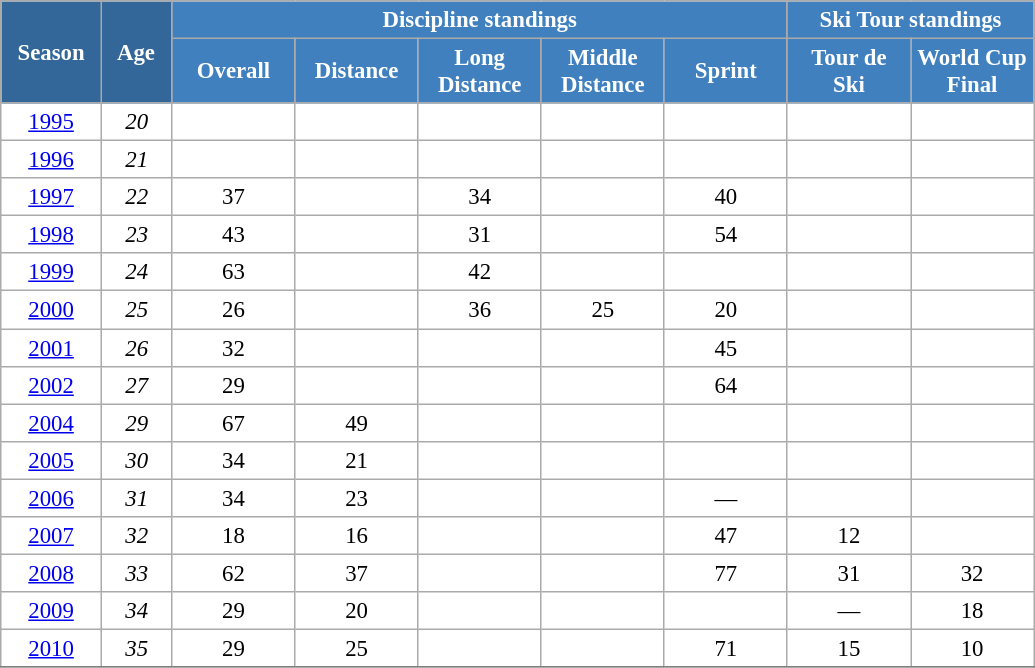<table class="wikitable" style="font-size:95%; text-align:center; border:grey solid 1px; border-collapse:collapse; background:#ffffff;">
<tr>
<th style="background-color:#369; color:white; width:60px;" rowspan="2"> Season </th>
<th style="background-color:#369; color:white; width:40px;" rowspan="2"> Age </th>
<th style="background-color:#4180be; color:white;" colspan="5">Discipline standings</th>
<th style="background-color:#4180be; color:white;" colspan="2">Ski Tour standings</th>
</tr>
<tr>
<th style="background-color:#4180be; color:white; width:75px;">Overall</th>
<th style="background-color:#4180be; color:white; width:75px;">Distance</th>
<th style="background-color:#4180be; color:white; width:75px;">Long Distance</th>
<th style="background-color:#4180be; color:white; width:75px;">Middle Distance</th>
<th style="background-color:#4180be; color:white; width:75px;">Sprint</th>
<th style="background-color:#4180be; color:white; width:75px;">Tour de<br>Ski</th>
<th style="background-color:#4180be; color:white; width:75px;">World Cup<br>Final</th>
</tr>
<tr>
<td><a href='#'>1995</a></td>
<td><em>20</em></td>
<td></td>
<td></td>
<td></td>
<td></td>
<td></td>
<td></td>
<td></td>
</tr>
<tr>
<td><a href='#'>1996</a></td>
<td><em>21</em></td>
<td></td>
<td></td>
<td></td>
<td></td>
<td></td>
<td></td>
<td></td>
</tr>
<tr>
<td><a href='#'>1997</a></td>
<td><em>22</em></td>
<td>37</td>
<td></td>
<td>34</td>
<td></td>
<td>40</td>
<td></td>
<td></td>
</tr>
<tr>
<td><a href='#'>1998</a></td>
<td><em>23</em></td>
<td>43</td>
<td></td>
<td>31</td>
<td></td>
<td>54</td>
<td></td>
<td></td>
</tr>
<tr>
<td><a href='#'>1999</a></td>
<td><em>24</em></td>
<td>63</td>
<td></td>
<td>42</td>
<td></td>
<td></td>
<td></td>
<td></td>
</tr>
<tr>
<td><a href='#'>2000</a></td>
<td><em>25</em></td>
<td>26</td>
<td></td>
<td>36</td>
<td>25</td>
<td>20</td>
<td></td>
<td></td>
</tr>
<tr>
<td><a href='#'>2001</a></td>
<td><em>26</em></td>
<td>32</td>
<td></td>
<td></td>
<td></td>
<td>45</td>
<td></td>
<td></td>
</tr>
<tr>
<td><a href='#'>2002</a></td>
<td><em>27</em></td>
<td>29</td>
<td></td>
<td></td>
<td></td>
<td>64</td>
<td></td>
<td></td>
</tr>
<tr>
<td><a href='#'>2004</a></td>
<td><em>29</em></td>
<td>67</td>
<td>49</td>
<td></td>
<td></td>
<td></td>
<td></td>
<td></td>
</tr>
<tr>
<td><a href='#'>2005</a></td>
<td><em>30</em></td>
<td>34</td>
<td>21</td>
<td></td>
<td></td>
<td></td>
<td></td>
<td></td>
</tr>
<tr>
<td><a href='#'>2006</a></td>
<td><em>31</em></td>
<td>34</td>
<td>23</td>
<td></td>
<td></td>
<td>—</td>
<td></td>
<td></td>
</tr>
<tr>
<td><a href='#'>2007</a></td>
<td><em>32</em></td>
<td>18</td>
<td>16</td>
<td></td>
<td></td>
<td>47</td>
<td>12</td>
<td></td>
</tr>
<tr>
<td><a href='#'>2008</a></td>
<td><em>33</em></td>
<td>62</td>
<td>37</td>
<td></td>
<td></td>
<td>77</td>
<td>31</td>
<td>32</td>
</tr>
<tr>
<td><a href='#'>2009</a></td>
<td><em>34</em></td>
<td>29</td>
<td>20</td>
<td></td>
<td></td>
<td></td>
<td>—</td>
<td>18</td>
</tr>
<tr>
<td><a href='#'>2010</a></td>
<td><em>35</em></td>
<td>29</td>
<td>25</td>
<td></td>
<td></td>
<td>71</td>
<td>15</td>
<td>10</td>
</tr>
<tr>
</tr>
</table>
